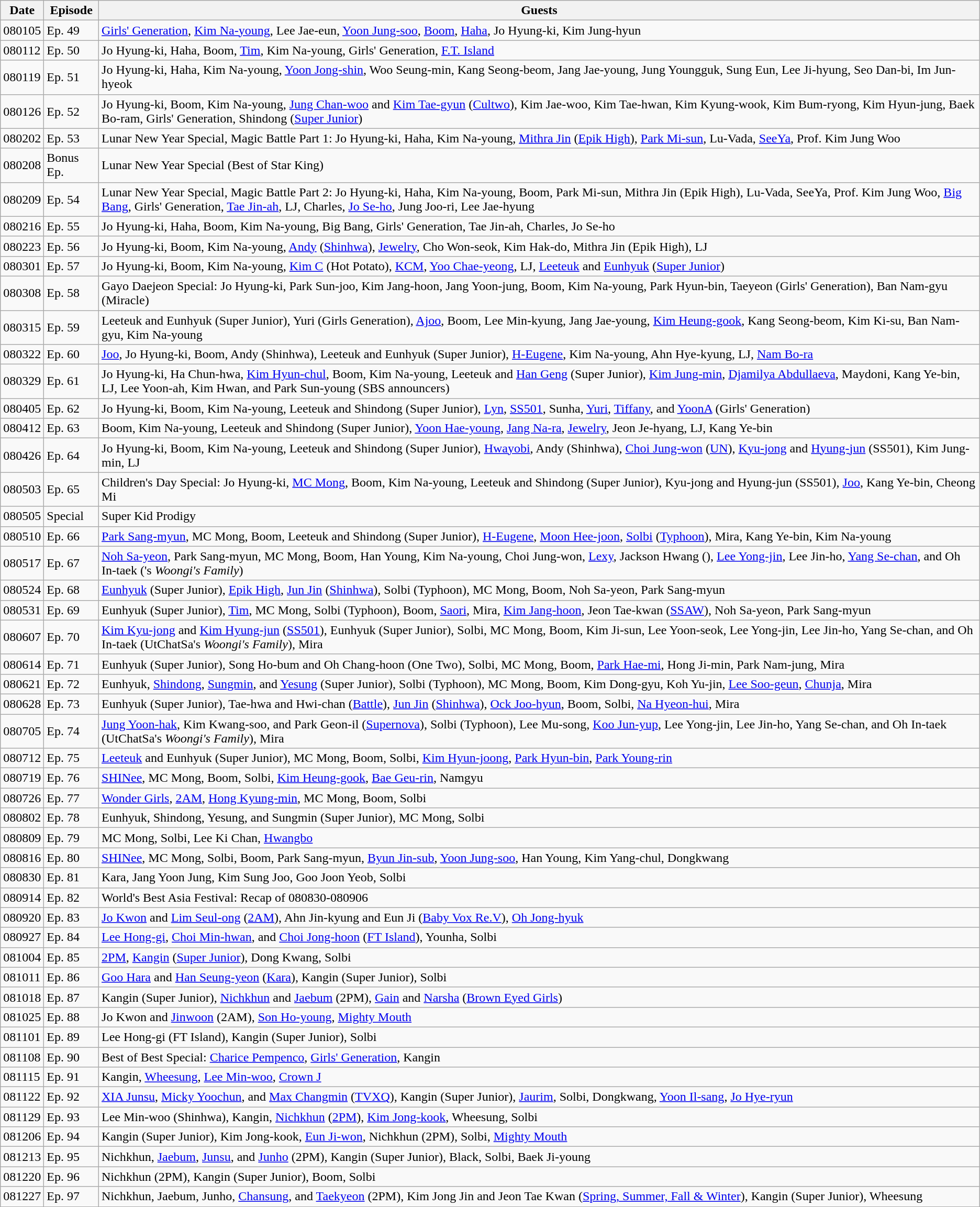<table class="wikitable">
<tr>
<th>Date</th>
<th>Episode</th>
<th>Guests</th>
</tr>
<tr>
<td>080105</td>
<td>Ep. 49</td>
<td><a href='#'>Girls' Generation</a>, <a href='#'>Kim Na-young</a>, Lee Jae-eun, <a href='#'>Yoon Jung-soo</a>, <a href='#'>Boom</a>, <a href='#'>Haha</a>, Jo Hyung-ki, Kim Jung-hyun</td>
</tr>
<tr>
<td>080112</td>
<td>Ep. 50</td>
<td>Jo Hyung-ki, Haha, Boom, <a href='#'>Tim</a>, Kim Na-young, Girls' Generation, <a href='#'>F.T. Island</a></td>
</tr>
<tr>
<td>080119</td>
<td>Ep. 51</td>
<td>Jo Hyung-ki, Haha, Kim Na-young, <a href='#'>Yoon Jong-shin</a>, Woo Seung-min, Kang Seong-beom, Jang Jae-young, Jung Youngguk, Sung Eun, Lee Ji-hyung, Seo Dan-bi, Im Jun-hyeok</td>
</tr>
<tr>
<td>080126</td>
<td>Ep. 52</td>
<td>Jo Hyung-ki, Boom, Kim Na-young, <a href='#'>Jung Chan-woo</a> and <a href='#'>Kim Tae-gyun</a> (<a href='#'>Cultwo</a>), Kim Jae-woo, Kim Tae-hwan, Kim Kyung-wook, Kim Bum-ryong, Kim Hyun-jung, Baek Bo-ram, Girls' Generation, Shindong (<a href='#'>Super Junior</a>)</td>
</tr>
<tr>
<td>080202</td>
<td>Ep. 53</td>
<td>Lunar New Year Special, Magic Battle Part 1: Jo Hyung-ki, Haha, Kim Na-young, <a href='#'>Mithra Jin</a> (<a href='#'>Epik High</a>), <a href='#'>Park Mi-sun</a>, Lu-Vada, <a href='#'>SeeYa</a>, Prof. Kim Jung Woo</td>
</tr>
<tr>
<td>080208</td>
<td>Bonus Ep.</td>
<td>Lunar New Year Special (Best of Star King)</td>
</tr>
<tr>
<td>080209</td>
<td>Ep. 54</td>
<td>Lunar New Year Special, Magic Battle Part 2: Jo Hyung-ki, Haha, Kim Na-young, Boom, Park Mi-sun, Mithra Jin (Epik High), Lu-Vada, SeeYa, Prof. Kim Jung Woo, <a href='#'>Big Bang</a>, Girls' Generation, <a href='#'>Tae Jin-ah</a>, LJ, Charles, <a href='#'>Jo Se-ho</a>, Jung Joo-ri, Lee Jae-hyung</td>
</tr>
<tr>
<td>080216</td>
<td>Ep. 55</td>
<td>Jo Hyung-ki, Haha, Boom, Kim Na-young, Big Bang, Girls' Generation, Tae Jin-ah, Charles, Jo Se-ho</td>
</tr>
<tr>
<td>080223</td>
<td>Ep. 56</td>
<td>Jo Hyung-ki, Boom, Kim Na-young, <a href='#'>Andy</a> (<a href='#'>Shinhwa</a>), <a href='#'>Jewelry</a>, Cho Won-seok, Kim Hak-do, Mithra Jin (Epik High), LJ</td>
</tr>
<tr>
<td>080301</td>
<td>Ep. 57</td>
<td>Jo Hyung-ki, Boom, Kim Na-young, <a href='#'>Kim C</a> (Hot Potato), <a href='#'>KCM</a>, <a href='#'>Yoo Chae-yeong</a>, LJ, <a href='#'>Leeteuk</a> and <a href='#'>Eunhyuk</a> (<a href='#'>Super Junior</a>)</td>
</tr>
<tr>
<td>080308</td>
<td>Ep. 58</td>
<td>Gayo Daejeon Special: Jo Hyung-ki, Park Sun-joo, Kim Jang-hoon, Jang Yoon-jung, Boom, Kim Na-young, Park Hyun-bin, Taeyeon (Girls' Generation), Ban Nam-gyu (Miracle)</td>
</tr>
<tr>
<td>080315</td>
<td>Ep. 59</td>
<td>Leeteuk and Eunhyuk (Super Junior), Yuri (Girls Generation), <a href='#'>Ajoo</a>, Boom, Lee Min-kyung, Jang Jae-young, <a href='#'>Kim Heung-gook</a>, Kang Seong-beom, Kim Ki-su, Ban Nam-gyu, Kim Na-young</td>
</tr>
<tr>
<td>080322</td>
<td>Ep. 60</td>
<td><a href='#'>Joo</a>, Jo Hyung-ki, Boom, Andy (Shinhwa), Leeteuk and Eunhyuk (Super Junior), <a href='#'>H-Eugene</a>, Kim Na-young, Ahn Hye-kyung, LJ, <a href='#'>Nam Bo-ra</a></td>
</tr>
<tr>
<td>080329</td>
<td>Ep. 61</td>
<td>Jo Hyung-ki, Ha Chun-hwa, <a href='#'>Kim Hyun-chul</a>, Boom, Kim Na-young, Leeteuk and <a href='#'>Han Geng</a> (Super Junior), <a href='#'>Kim Jung-min</a>, <a href='#'>Djamilya Abdullaeva</a>, Maydoni, Kang Ye-bin, LJ, Lee Yoon-ah, Kim Hwan, and Park Sun-young (SBS announcers)</td>
</tr>
<tr>
<td>080405</td>
<td>Ep. 62</td>
<td>Jo Hyung-ki, Boom, Kim Na-young, Leeteuk and Shindong (Super Junior), <a href='#'>Lyn</a>, <a href='#'>SS501</a>, Sunha, <a href='#'>Yuri</a>, <a href='#'>Tiffany</a>, and <a href='#'>YoonA</a> (Girls' Generation)</td>
</tr>
<tr>
<td>080412</td>
<td>Ep. 63</td>
<td>Boom, Kim Na-young, Leeteuk and Shindong (Super Junior), <a href='#'>Yoon Hae-young</a>, <a href='#'>Jang Na-ra</a>, <a href='#'>Jewelry</a>, Jeon Je-hyang, LJ, Kang Ye-bin</td>
</tr>
<tr>
<td>080426</td>
<td>Ep. 64</td>
<td>Jo Hyung-ki, Boom, Kim Na-young, Leeteuk and Shindong (Super Junior), <a href='#'>Hwayobi</a>, Andy (Shinhwa), <a href='#'>Choi Jung-won</a> (<a href='#'>UN</a>), <a href='#'>Kyu-jong</a> and <a href='#'>Hyung-jun</a> (SS501), Kim Jung-min, LJ</td>
</tr>
<tr>
<td>080503</td>
<td>Ep. 65</td>
<td>Children's Day Special: Jo Hyung-ki, <a href='#'>MC Mong</a>, Boom, Kim Na-young, Leeteuk and Shindong (Super Junior), Kyu-jong and Hyung-jun (SS501), <a href='#'>Joo</a>, Kang Ye-bin, Cheong Mi</td>
</tr>
<tr>
<td>080505</td>
<td>Special</td>
<td>Super Kid Prodigy</td>
</tr>
<tr>
<td>080510</td>
<td>Ep. 66</td>
<td><a href='#'>Park Sang-myun</a>, MC Mong, Boom, Leeteuk and Shindong (Super Junior), <a href='#'>H-Eugene</a>, <a href='#'>Moon Hee-joon</a>, <a href='#'>Solbi</a> (<a href='#'>Typhoon</a>), Mira, Kang Ye-bin, Kim Na-young</td>
</tr>
<tr>
<td>080517</td>
<td>Ep. 67</td>
<td><a href='#'>Noh Sa-yeon</a>, Park Sang-myun, MC Mong, Boom, Han Young, Kim Na-young, Choi Jung-won, <a href='#'>Lexy</a>, Jackson Hwang (), <a href='#'>Lee Yong-jin</a>, Lee Jin-ho, <a href='#'>Yang Se-chan</a>, and Oh In-taek ('s <em>Woongi's Family</em>)</td>
</tr>
<tr>
<td>080524</td>
<td>Ep. 68</td>
<td><a href='#'>Eunhyuk</a> (Super Junior), <a href='#'>Epik High</a>, <a href='#'>Jun Jin</a> (<a href='#'>Shinhwa</a>), Solbi (Typhoon), MC Mong, Boom, Noh Sa-yeon, Park Sang-myun</td>
</tr>
<tr>
<td>080531</td>
<td>Ep. 69</td>
<td>Eunhyuk (Super Junior), <a href='#'>Tim</a>, MC Mong, Solbi (Typhoon), Boom, <a href='#'>Saori</a>, Mira, <a href='#'>Kim Jang-hoon</a>, Jeon Tae-kwan (<a href='#'>SSAW</a>), Noh Sa-yeon, Park Sang-myun</td>
</tr>
<tr>
<td>080607</td>
<td>Ep. 70</td>
<td><a href='#'>Kim Kyu-jong</a> and <a href='#'>Kim Hyung-jun</a> (<a href='#'>SS501</a>), Eunhyuk (Super Junior), Solbi, MC Mong, Boom, Kim Ji-sun, Lee Yoon-seok, Lee Yong-jin, Lee Jin-ho, Yang Se-chan, and Oh In-taek (UtChatSa's <em>Woongi's Family</em>), Mira</td>
</tr>
<tr>
<td>080614</td>
<td>Ep. 71</td>
<td>Eunhyuk (Super Junior), Song Ho-bum and Oh Chang-hoon (One Two), Solbi, MC Mong, Boom, <a href='#'>Park Hae-mi</a>, Hong Ji-min, Park Nam-jung, Mira</td>
</tr>
<tr>
<td>080621</td>
<td>Ep. 72</td>
<td>Eunhyuk, <a href='#'>Shindong</a>, <a href='#'>Sungmin</a>, and <a href='#'>Yesung</a> (Super Junior), Solbi (Typhoon), MC Mong, Boom, Kim Dong-gyu, Koh Yu-jin, <a href='#'>Lee Soo-geun</a>, <a href='#'>Chunja</a>, Mira</td>
</tr>
<tr>
<td>080628</td>
<td>Ep. 73</td>
<td>Eunhyuk (Super Junior), Tae-hwa and Hwi-chan (<a href='#'>Battle</a>), <a href='#'>Jun Jin</a> (<a href='#'>Shinhwa</a>), <a href='#'>Ock Joo-hyun</a>, Boom, Solbi, <a href='#'>Na Hyeon-hui</a>, Mira</td>
</tr>
<tr>
<td>080705</td>
<td>Ep. 74</td>
<td><a href='#'>Jung Yoon-hak</a>, Kim Kwang-soo, and Park Geon-il (<a href='#'>Supernova</a>), Solbi (Typhoon), Lee Mu-song, <a href='#'>Koo Jun-yup</a>, Lee Yong-jin, Lee Jin-ho, Yang Se-chan, and Oh In-taek (UtChatSa's <em>Woongi's Family</em>), Mira</td>
</tr>
<tr>
<td>080712</td>
<td>Ep. 75</td>
<td><a href='#'>Leeteuk</a> and Eunhyuk (Super Junior), MC Mong, Boom, Solbi, <a href='#'>Kim Hyun-joong</a>, <a href='#'>Park Hyun-bin</a>, <a href='#'>Park Young-rin</a></td>
</tr>
<tr>
<td>080719</td>
<td>Ep. 76</td>
<td><a href='#'>SHINee</a>, MC Mong, Boom, Solbi, <a href='#'>Kim Heung-gook</a>, <a href='#'>Bae Geu-rin</a>, Namgyu</td>
</tr>
<tr>
<td>080726</td>
<td>Ep. 77</td>
<td><a href='#'>Wonder Girls</a>, <a href='#'>2AM</a>, <a href='#'>Hong Kyung-min</a>, MC Mong, Boom, Solbi</td>
</tr>
<tr>
<td>080802</td>
<td>Ep. 78</td>
<td>Eunhyuk, Shindong, Yesung, and Sungmin (Super Junior), MC Mong, Solbi</td>
</tr>
<tr>
<td>080809</td>
<td>Ep. 79</td>
<td>MC Mong, Solbi, Lee Ki Chan, <a href='#'>Hwangbo</a></td>
</tr>
<tr>
<td>080816</td>
<td>Ep. 80</td>
<td><a href='#'>SHINee</a>, MC Mong, Solbi, Boom, Park Sang-myun, <a href='#'>Byun Jin-sub</a>, <a href='#'>Yoon Jung-soo</a>, Han Young, Kim Yang-chul, Dongkwang</td>
</tr>
<tr>
<td>080830</td>
<td>Ep. 81</td>
<td>Kara, Jang Yoon Jung, Kim Sung Joo, Goo Joon Yeob, Solbi</td>
</tr>
<tr>
<td>080914</td>
<td>Ep. 82</td>
<td>World's Best Asia Festival: Recap of 080830-080906</td>
</tr>
<tr>
<td>080920</td>
<td>Ep. 83</td>
<td><a href='#'>Jo Kwon</a> and <a href='#'>Lim Seul-ong</a> (<a href='#'>2AM</a>), Ahn Jin-kyung and Eun Ji (<a href='#'>Baby Vox Re.V</a>), <a href='#'>Oh Jong-hyuk</a></td>
</tr>
<tr>
<td>080927</td>
<td>Ep. 84</td>
<td><a href='#'>Lee Hong-gi</a>, <a href='#'>Choi Min-hwan</a>, and <a href='#'>Choi Jong-hoon</a> (<a href='#'>FT Island</a>), Younha, Solbi</td>
</tr>
<tr>
<td>081004</td>
<td>Ep. 85</td>
<td><a href='#'>2PM</a>, <a href='#'>Kangin</a> (<a href='#'>Super Junior</a>), Dong Kwang, Solbi</td>
</tr>
<tr>
<td>081011</td>
<td>Ep. 86</td>
<td><a href='#'>Goo Hara</a> and <a href='#'>Han Seung-yeon</a> (<a href='#'>Kara</a>), Kangin (Super Junior), Solbi</td>
</tr>
<tr>
<td>081018</td>
<td>Ep. 87</td>
<td>Kangin (Super Junior), <a href='#'>Nichkhun</a> and <a href='#'>Jaebum</a> (2PM), <a href='#'>Gain</a> and <a href='#'>Narsha</a> (<a href='#'>Brown Eyed Girls</a>)</td>
</tr>
<tr>
<td>081025</td>
<td>Ep. 88</td>
<td>Jo Kwon and <a href='#'>Jinwoon</a> (2AM), <a href='#'>Son Ho-young</a>, <a href='#'>Mighty Mouth</a></td>
</tr>
<tr>
<td>081101</td>
<td>Ep. 89</td>
<td>Lee Hong-gi (FT Island), Kangin (Super Junior), Solbi</td>
</tr>
<tr>
<td>081108</td>
<td>Ep. 90</td>
<td>Best of Best Special: <a href='#'>Charice Pempenco</a>, <a href='#'>Girls' Generation</a>, Kangin</td>
</tr>
<tr>
<td>081115</td>
<td>Ep. 91</td>
<td>Kangin, <a href='#'>Wheesung</a>, <a href='#'>Lee Min-woo</a>, <a href='#'>Crown J</a></td>
</tr>
<tr>
<td>081122</td>
<td>Ep. 92</td>
<td><a href='#'>XIA Junsu</a>, <a href='#'>Micky Yoochun</a>, and <a href='#'>Max Changmin</a> (<a href='#'>TVXQ</a>), Kangin (Super Junior), <a href='#'>Jaurim</a>, Solbi, Dongkwang, <a href='#'>Yoon Il-sang</a>, <a href='#'>Jo Hye-ryun</a></td>
</tr>
<tr>
<td>081129</td>
<td>Ep. 93</td>
<td>Lee Min-woo (Shinhwa), Kangin, <a href='#'>Nichkhun</a> (<a href='#'>2PM</a>), <a href='#'>Kim Jong-kook</a>, Wheesung, Solbi</td>
</tr>
<tr>
<td>081206</td>
<td>Ep. 94</td>
<td>Kangin (Super Junior), Kim Jong-kook, <a href='#'>Eun Ji-won</a>, Nichkhun (2PM), Solbi, <a href='#'>Mighty Mouth</a></td>
</tr>
<tr>
<td>081213</td>
<td>Ep. 95</td>
<td>Nichkhun, <a href='#'>Jaebum</a>, <a href='#'>Junsu</a>, and <a href='#'>Junho</a> (2PM), Kangin (Super Junior), Black, Solbi, Baek Ji-young</td>
</tr>
<tr>
<td>081220</td>
<td>Ep. 96</td>
<td>Nichkhun (2PM), Kangin (Super Junior), Boom, Solbi</td>
</tr>
<tr>
<td>081227</td>
<td>Ep. 97</td>
<td>Nichkhun, Jaebum, Junho, <a href='#'>Chansung</a>, and <a href='#'>Taekyeon</a> (2PM), Kim Jong Jin and Jeon Tae Kwan (<a href='#'>Spring, Summer, Fall & Winter</a>), Kangin (Super Junior), Wheesung</td>
</tr>
</table>
